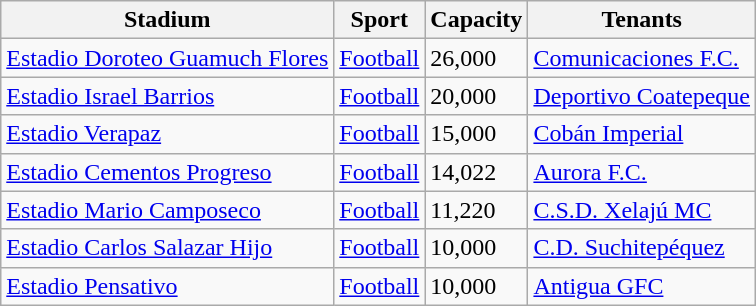<table class="wikitable sortable">
<tr>
<th>Stadium</th>
<th>Sport</th>
<th>Capacity</th>
<th>Tenants</th>
</tr>
<tr>
<td><a href='#'>Estadio Doroteo Guamuch Flores</a></td>
<td><a href='#'>Football</a></td>
<td>26,000</td>
<td><a href='#'>Comunicaciones F.C.</a></td>
</tr>
<tr>
<td><a href='#'>Estadio Israel Barrios</a></td>
<td><a href='#'>Football</a></td>
<td>20,000</td>
<td><a href='#'>Deportivo Coatepeque</a></td>
</tr>
<tr>
<td><a href='#'>Estadio Verapaz</a></td>
<td><a href='#'>Football</a></td>
<td>15,000</td>
<td><a href='#'>Cobán Imperial</a></td>
</tr>
<tr>
<td><a href='#'>Estadio Cementos Progreso</a></td>
<td><a href='#'>Football</a></td>
<td>14,022</td>
<td><a href='#'>Aurora F.C.</a></td>
</tr>
<tr>
<td><a href='#'>Estadio Mario Camposeco</a></td>
<td><a href='#'>Football</a></td>
<td>11,220</td>
<td><a href='#'>C.S.D. Xelajú MC</a></td>
</tr>
<tr>
<td><a href='#'>Estadio Carlos Salazar Hijo</a></td>
<td><a href='#'>Football</a></td>
<td>10,000</td>
<td><a href='#'>C.D. Suchitepéquez</a></td>
</tr>
<tr>
<td><a href='#'>Estadio Pensativo</a></td>
<td><a href='#'>Football</a></td>
<td>10,000</td>
<td><a href='#'>Antigua GFC</a></td>
</tr>
</table>
